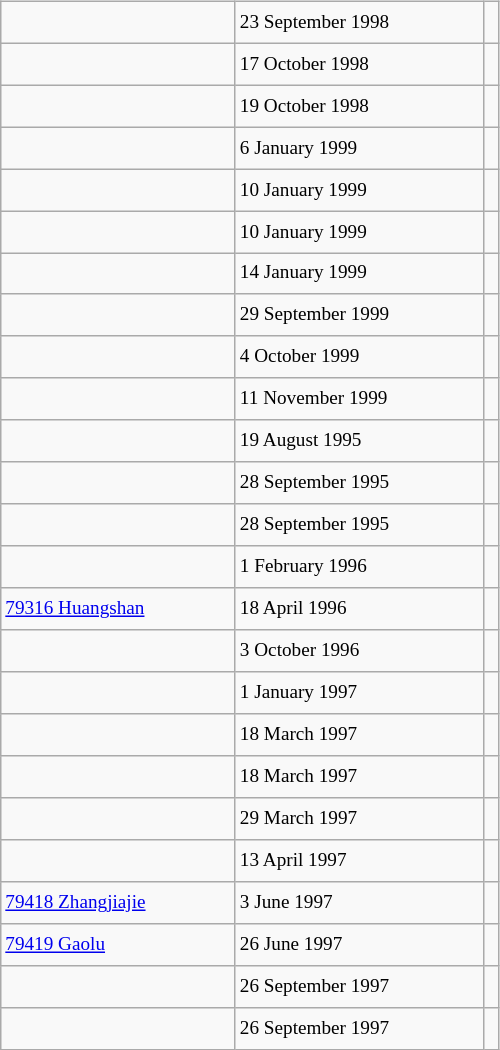<table class="wikitable" style="font-size: 80%; float: left; width: 26em; margin-right: 1em; height: 700px">
<tr>
<td></td>
<td>23 September 1998</td>
<td></td>
</tr>
<tr>
<td></td>
<td>17 October 1998</td>
<td></td>
</tr>
<tr>
<td></td>
<td>19 October 1998</td>
<td></td>
</tr>
<tr>
<td></td>
<td>6 January 1999</td>
<td></td>
</tr>
<tr>
<td></td>
<td>10 January 1999</td>
<td></td>
</tr>
<tr>
<td></td>
<td>10 January 1999</td>
<td></td>
</tr>
<tr>
<td></td>
<td>14 January 1999</td>
<td></td>
</tr>
<tr>
<td></td>
<td>29 September 1999</td>
<td></td>
</tr>
<tr>
<td></td>
<td>4 October 1999</td>
<td></td>
</tr>
<tr>
<td></td>
<td>11 November 1999</td>
<td></td>
</tr>
<tr>
<td></td>
<td>19 August 1995</td>
<td></td>
</tr>
<tr>
<td></td>
<td>28 September 1995</td>
<td></td>
</tr>
<tr>
<td></td>
<td>28 September 1995</td>
<td></td>
</tr>
<tr>
<td></td>
<td>1 February 1996</td>
<td></td>
</tr>
<tr>
<td><a href='#'>79316 Huangshan</a></td>
<td>18 April 1996</td>
<td></td>
</tr>
<tr>
<td></td>
<td>3 October 1996</td>
<td></td>
</tr>
<tr>
<td></td>
<td>1 January 1997</td>
<td></td>
</tr>
<tr>
<td></td>
<td>18 March 1997</td>
<td></td>
</tr>
<tr>
<td></td>
<td>18 March 1997</td>
<td></td>
</tr>
<tr>
<td></td>
<td>29 March 1997</td>
<td></td>
</tr>
<tr>
<td></td>
<td>13 April 1997</td>
<td></td>
</tr>
<tr>
<td><a href='#'>79418 Zhangjiajie</a></td>
<td>3 June 1997</td>
<td></td>
</tr>
<tr>
<td><a href='#'>79419 Gaolu</a></td>
<td>26 June 1997</td>
<td></td>
</tr>
<tr>
<td></td>
<td>26 September 1997</td>
<td></td>
</tr>
<tr>
<td></td>
<td>26 September 1997</td>
<td></td>
</tr>
</table>
